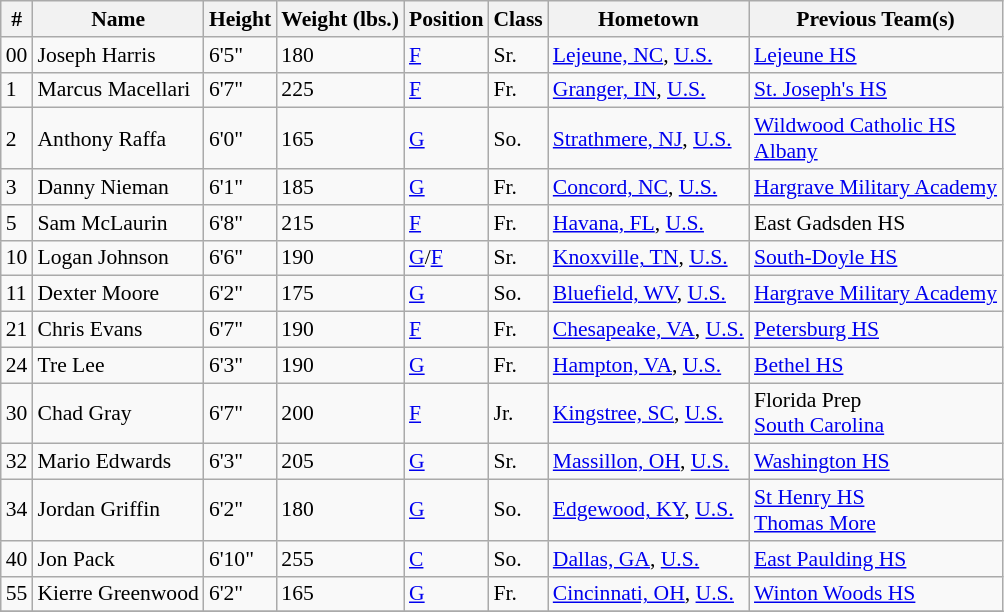<table class="wikitable" style="font-size: 90%">
<tr>
<th>#</th>
<th>Name</th>
<th>Height</th>
<th>Weight (lbs.)</th>
<th>Position</th>
<th>Class</th>
<th>Hometown</th>
<th>Previous Team(s)</th>
</tr>
<tr>
<td>00</td>
<td>Joseph Harris</td>
<td>6'5"</td>
<td>180</td>
<td><a href='#'>F</a></td>
<td>Sr.</td>
<td><a href='#'>Lejeune, NC</a>, <a href='#'>U.S.</a></td>
<td><a href='#'>Lejeune HS</a></td>
</tr>
<tr>
<td>1</td>
<td>Marcus Macellari</td>
<td>6'7"</td>
<td>225</td>
<td><a href='#'>F</a></td>
<td>Fr.</td>
<td><a href='#'>Granger, IN</a>, <a href='#'>U.S.</a></td>
<td><a href='#'>St. Joseph's HS</a></td>
</tr>
<tr>
<td>2</td>
<td>Anthony Raffa</td>
<td>6'0"</td>
<td>165</td>
<td><a href='#'>G</a></td>
<td>So.</td>
<td><a href='#'>Strathmere, NJ</a>, <a href='#'>U.S.</a></td>
<td><a href='#'>Wildwood Catholic HS</a><br><a href='#'>Albany</a></td>
</tr>
<tr>
<td>3</td>
<td>Danny Nieman</td>
<td>6'1"</td>
<td>185</td>
<td><a href='#'>G</a></td>
<td>Fr.</td>
<td><a href='#'>Concord, NC</a>, <a href='#'>U.S.</a></td>
<td><a href='#'>Hargrave Military Academy</a></td>
</tr>
<tr>
<td>5</td>
<td>Sam McLaurin</td>
<td>6'8"</td>
<td>215</td>
<td><a href='#'>F</a></td>
<td>Fr.</td>
<td><a href='#'>Havana, FL</a>, <a href='#'>U.S.</a></td>
<td>East Gadsden HS</td>
</tr>
<tr>
<td>10</td>
<td>Logan Johnson</td>
<td>6'6"</td>
<td>190</td>
<td><a href='#'>G</a>/<a href='#'>F</a></td>
<td>Sr.</td>
<td><a href='#'>Knoxville, TN</a>, <a href='#'>U.S.</a></td>
<td><a href='#'>South-Doyle HS</a></td>
</tr>
<tr>
<td>11</td>
<td>Dexter Moore</td>
<td>6'2"</td>
<td>175</td>
<td><a href='#'>G</a></td>
<td>So.</td>
<td><a href='#'>Bluefield, WV</a>, <a href='#'>U.S.</a></td>
<td><a href='#'>Hargrave Military Academy</a></td>
</tr>
<tr>
<td>21</td>
<td>Chris Evans</td>
<td>6'7"</td>
<td>190</td>
<td><a href='#'>F</a></td>
<td>Fr.</td>
<td><a href='#'>Chesapeake, VA</a>, <a href='#'>U.S.</a></td>
<td><a href='#'>Petersburg HS</a></td>
</tr>
<tr>
<td>24</td>
<td>Tre Lee</td>
<td>6'3"</td>
<td>190</td>
<td><a href='#'>G</a></td>
<td>Fr.</td>
<td><a href='#'>Hampton, VA</a>, <a href='#'>U.S.</a></td>
<td><a href='#'>Bethel HS</a></td>
</tr>
<tr>
<td>30</td>
<td>Chad Gray</td>
<td>6'7"</td>
<td>200</td>
<td><a href='#'>F</a></td>
<td>Jr.</td>
<td><a href='#'>Kingstree, SC</a>, <a href='#'>U.S.</a></td>
<td>Florida Prep<br><a href='#'>South Carolina</a></td>
</tr>
<tr>
<td>32</td>
<td>Mario Edwards</td>
<td>6'3"</td>
<td>205</td>
<td><a href='#'>G</a></td>
<td>Sr.</td>
<td><a href='#'>Massillon, OH</a>, <a href='#'>U.S.</a></td>
<td><a href='#'>Washington HS</a></td>
</tr>
<tr>
<td>34</td>
<td>Jordan Griffin</td>
<td>6'2"</td>
<td>180</td>
<td><a href='#'>G</a></td>
<td>So.</td>
<td><a href='#'>Edgewood, KY</a>, <a href='#'>U.S.</a></td>
<td><a href='#'>St Henry HS</a><br><a href='#'>Thomas More</a></td>
</tr>
<tr>
<td>40</td>
<td>Jon Pack</td>
<td>6'10"</td>
<td>255</td>
<td><a href='#'>C</a></td>
<td>So.</td>
<td><a href='#'>Dallas, GA</a>, <a href='#'>U.S.</a></td>
<td><a href='#'>East Paulding HS</a></td>
</tr>
<tr>
<td>55</td>
<td>Kierre Greenwood</td>
<td>6'2"</td>
<td>165</td>
<td><a href='#'>G</a></td>
<td>Fr.</td>
<td><a href='#'>Cincinnati, OH</a>, <a href='#'>U.S.</a></td>
<td><a href='#'>Winton Woods HS</a></td>
</tr>
<tr>
</tr>
</table>
